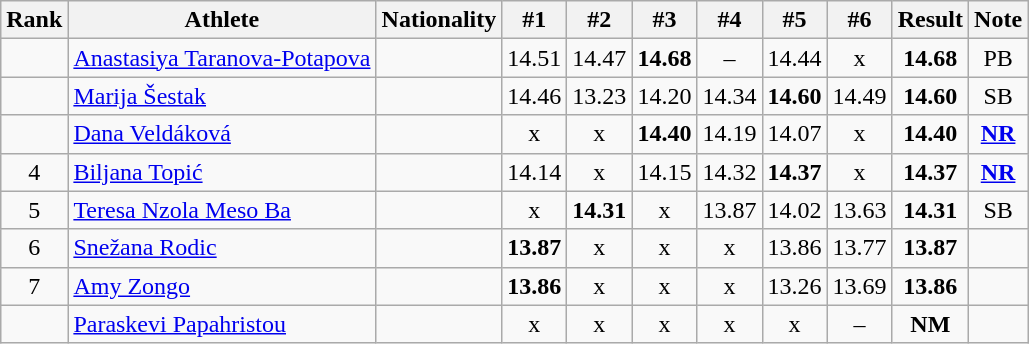<table class="wikitable sortable" style="text-align:center">
<tr>
<th>Rank</th>
<th>Athlete</th>
<th>Nationality</th>
<th>#1</th>
<th>#2</th>
<th>#3</th>
<th>#4</th>
<th>#5</th>
<th>#6</th>
<th>Result</th>
<th>Note</th>
</tr>
<tr>
<td></td>
<td align=left><a href='#'>Anastasiya Taranova-Potapova</a></td>
<td align=left></td>
<td>14.51</td>
<td>14.47</td>
<td><strong>14.68</strong></td>
<td>–</td>
<td>14.44</td>
<td>x</td>
<td><strong>14.68</strong></td>
<td>PB</td>
</tr>
<tr>
<td></td>
<td align=left><a href='#'>Marija Šestak</a></td>
<td align=left></td>
<td>14.46</td>
<td>13.23</td>
<td>14.20</td>
<td>14.34</td>
<td><strong>14.60</strong></td>
<td>14.49</td>
<td><strong>14.60</strong></td>
<td>SB</td>
</tr>
<tr>
<td></td>
<td align=left><a href='#'>Dana Veldáková</a></td>
<td align=left></td>
<td>x</td>
<td>x</td>
<td><strong>14.40</strong></td>
<td>14.19</td>
<td>14.07</td>
<td>x</td>
<td><strong>14.40</strong></td>
<td><strong><a href='#'>NR</a></strong></td>
</tr>
<tr>
<td>4</td>
<td align=left><a href='#'>Biljana Topić</a></td>
<td align=left></td>
<td>14.14</td>
<td>x</td>
<td>14.15</td>
<td>14.32</td>
<td><strong>14.37</strong></td>
<td>x</td>
<td><strong>14.37</strong></td>
<td><strong><a href='#'>NR</a></strong></td>
</tr>
<tr>
<td>5</td>
<td align=left><a href='#'>Teresa Nzola Meso Ba</a></td>
<td align=left></td>
<td>x</td>
<td><strong>14.31</strong></td>
<td>x</td>
<td>13.87</td>
<td>14.02</td>
<td>13.63</td>
<td><strong>14.31</strong></td>
<td>SB</td>
</tr>
<tr>
<td>6</td>
<td align=left><a href='#'>Snežana Rodic</a></td>
<td align=left></td>
<td><strong>13.87</strong></td>
<td>x</td>
<td>x</td>
<td>x</td>
<td>13.86</td>
<td>13.77</td>
<td><strong>13.87</strong></td>
<td></td>
</tr>
<tr>
<td>7</td>
<td align=left><a href='#'>Amy Zongo</a></td>
<td align=left></td>
<td><strong>13.86</strong></td>
<td>x</td>
<td>x</td>
<td>x</td>
<td>13.26</td>
<td>13.69</td>
<td><strong>13.86</strong></td>
<td></td>
</tr>
<tr>
<td></td>
<td align=left><a href='#'>Paraskevi Papahristou</a></td>
<td align=left></td>
<td>x</td>
<td>x</td>
<td>x</td>
<td>x</td>
<td>x</td>
<td>–</td>
<td><strong>NM</strong></td>
<td></td>
</tr>
</table>
